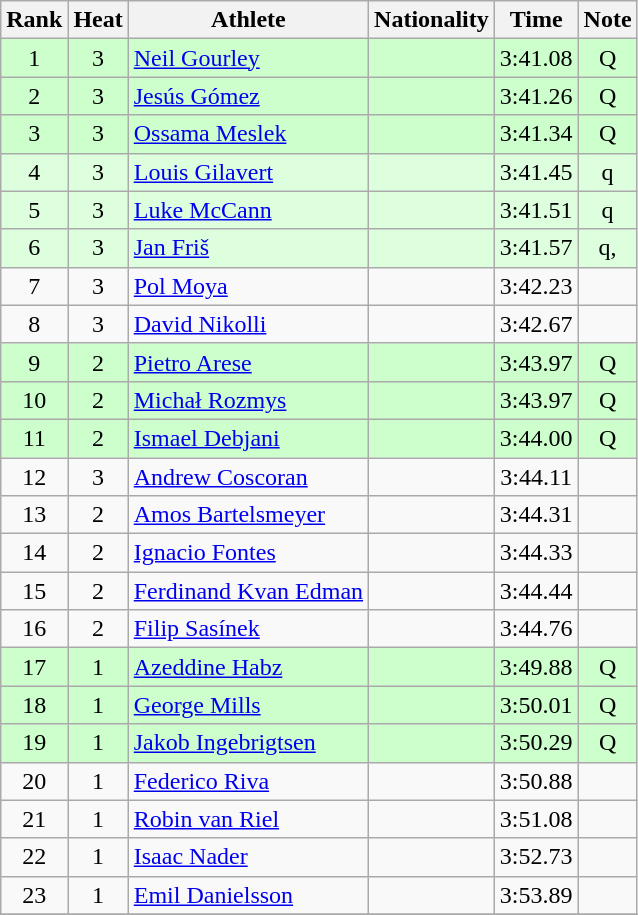<table class="wikitable sortable" style="text-align:center">
<tr>
<th>Rank</th>
<th>Heat</th>
<th>Athlete</th>
<th>Nationality</th>
<th>Time</th>
<th>Note</th>
</tr>
<tr bgcolor=ccffcc>
<td>1</td>
<td>3</td>
<td align=left><a href='#'>Neil Gourley</a></td>
<td align=left></td>
<td>3:41.08</td>
<td>Q</td>
</tr>
<tr bgcolor=ccffcc>
<td>2</td>
<td>3</td>
<td align=left><a href='#'>Jesús Gómez</a></td>
<td align=left></td>
<td>3:41.26</td>
<td>Q</td>
</tr>
<tr bgcolor=ccffcc>
<td>3</td>
<td>3</td>
<td align=left><a href='#'>Ossama Meslek</a></td>
<td align=left></td>
<td>3:41.34</td>
<td>Q</td>
</tr>
<tr bgcolor=ddffdd>
<td>4</td>
<td>3</td>
<td align=left><a href='#'>Louis Gilavert</a></td>
<td align=left></td>
<td>3:41.45</td>
<td>q</td>
</tr>
<tr bgcolor=ddffdd>
<td>5</td>
<td>3</td>
<td align=left><a href='#'>Luke McCann</a></td>
<td align=left></td>
<td>3:41.51</td>
<td>q</td>
</tr>
<tr bgcolor=ddffdd>
<td>6</td>
<td>3</td>
<td align=left><a href='#'>Jan Friš</a></td>
<td align=left></td>
<td>3:41.57</td>
<td>q, </td>
</tr>
<tr>
<td>7</td>
<td>3</td>
<td align=left><a href='#'>Pol Moya</a></td>
<td align=left></td>
<td>3:42.23</td>
<td></td>
</tr>
<tr>
<td>8</td>
<td>3</td>
<td align=left><a href='#'>David Nikolli</a></td>
<td align=left></td>
<td>3:42.67</td>
<td></td>
</tr>
<tr bgcolor=ccffcc>
<td>9</td>
<td>2</td>
<td align=left><a href='#'>Pietro Arese</a></td>
<td align=left></td>
<td>3:43.97</td>
<td>Q</td>
</tr>
<tr bgcolor=ccffcc>
<td>10</td>
<td>2</td>
<td align=left><a href='#'>Michał Rozmys</a></td>
<td align=left></td>
<td>3:43.97</td>
<td>Q</td>
</tr>
<tr bgcolor=ccffcc>
<td>11</td>
<td>2</td>
<td align=left><a href='#'>Ismael Debjani</a></td>
<td align=left></td>
<td>3:44.00</td>
<td>Q</td>
</tr>
<tr>
<td>12</td>
<td>3</td>
<td align=left><a href='#'>Andrew Coscoran</a></td>
<td align=left></td>
<td>3:44.11</td>
<td></td>
</tr>
<tr>
<td>13</td>
<td>2</td>
<td align=left><a href='#'>Amos Bartelsmeyer</a></td>
<td align=left></td>
<td>3:44.31</td>
<td></td>
</tr>
<tr>
<td>14</td>
<td>2</td>
<td align=left><a href='#'>Ignacio Fontes</a></td>
<td align=left></td>
<td>3:44.33</td>
<td></td>
</tr>
<tr>
<td>15</td>
<td>2</td>
<td align=left><a href='#'>Ferdinand Kvan Edman</a></td>
<td align=left></td>
<td>3:44.44</td>
<td></td>
</tr>
<tr>
<td>16</td>
<td>2</td>
<td align=left><a href='#'>Filip Sasínek</a></td>
<td align=left></td>
<td>3:44.76</td>
<td></td>
</tr>
<tr bgcolor=ccffcc>
<td>17</td>
<td>1</td>
<td align=left><a href='#'>Azeddine Habz</a></td>
<td align=left></td>
<td>3:49.88</td>
<td>Q</td>
</tr>
<tr bgcolor=ccffcc>
<td>18</td>
<td>1</td>
<td align=left><a href='#'>George Mills</a></td>
<td align=left></td>
<td>3:50.01</td>
<td>Q</td>
</tr>
<tr bgcolor=ccffcc>
<td>19</td>
<td>1</td>
<td align=left><a href='#'>Jakob Ingebrigtsen</a></td>
<td align=left></td>
<td>3:50.29</td>
<td>Q</td>
</tr>
<tr>
<td>20</td>
<td>1</td>
<td align=left><a href='#'>Federico Riva</a></td>
<td align=left></td>
<td>3:50.88</td>
<td></td>
</tr>
<tr>
<td>21</td>
<td>1</td>
<td align=left><a href='#'>Robin van Riel</a></td>
<td align=left></td>
<td>3:51.08</td>
<td></td>
</tr>
<tr>
<td>22</td>
<td>1</td>
<td align=left><a href='#'>Isaac Nader</a></td>
<td align=left></td>
<td>3:52.73</td>
<td></td>
</tr>
<tr>
<td>23</td>
<td>1</td>
<td align=left><a href='#'>Emil Danielsson</a></td>
<td align=left></td>
<td>3:53.89</td>
<td></td>
</tr>
<tr>
</tr>
</table>
